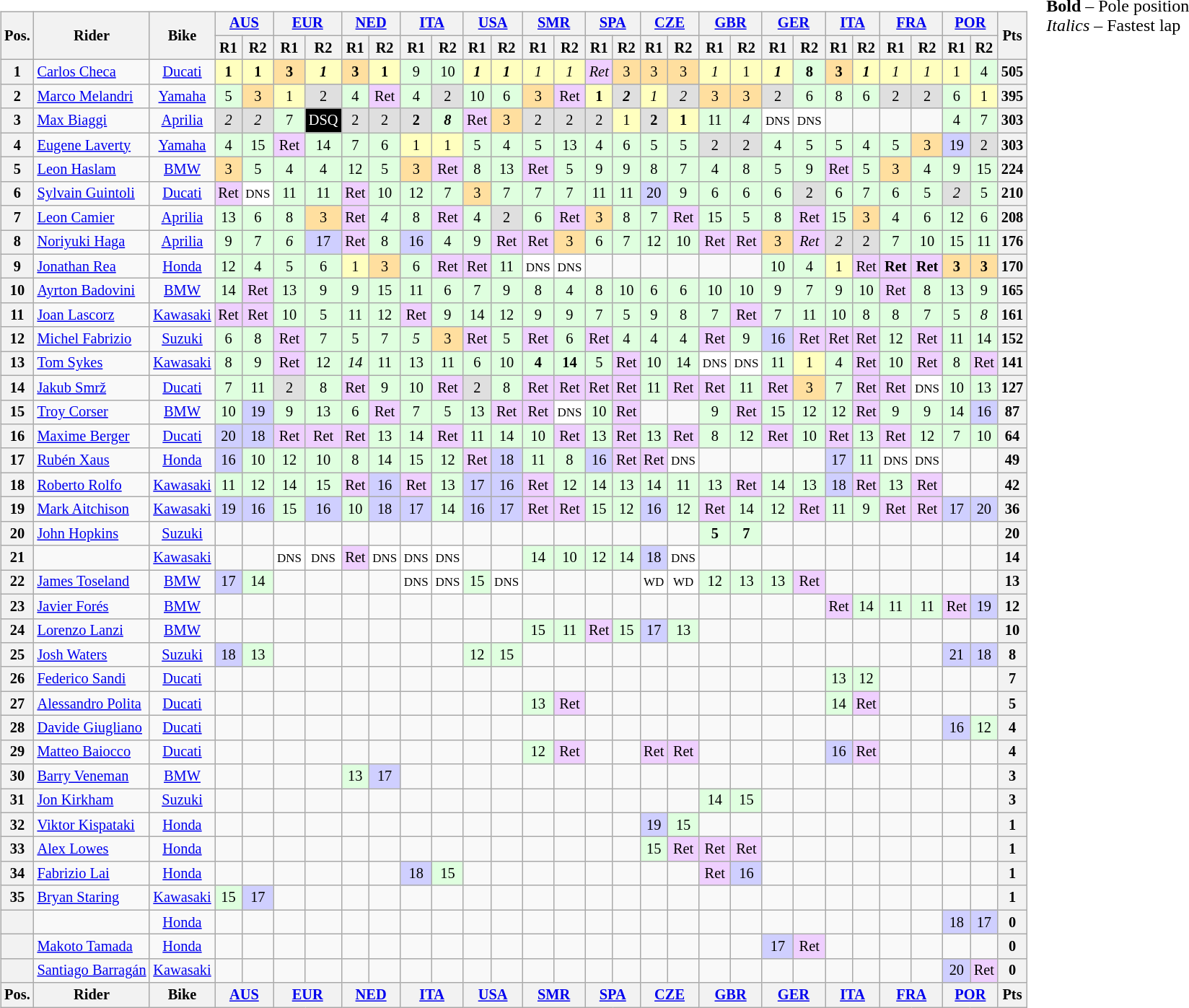<table>
<tr>
<td><br><table class="wikitable" style="font-size: 85%; text-align: center">
<tr valign="top">
<th valign="middle" rowspan=2>Pos.</th>
<th valign="middle" rowspan=2>Rider</th>
<th valign="middle" rowspan=2>Bike</th>
<th colspan=2><a href='#'>AUS</a><br></th>
<th colspan=2><a href='#'>EUR</a><br></th>
<th colspan=2><a href='#'>NED</a><br></th>
<th colspan=2><a href='#'>ITA</a><br></th>
<th colspan=2><a href='#'>USA</a><br></th>
<th colspan=2><a href='#'>SMR</a><br></th>
<th colspan=2><a href='#'>SPA</a><br></th>
<th colspan=2><a href='#'>CZE</a><br></th>
<th colspan=2><a href='#'>GBR</a><br></th>
<th colspan=2><a href='#'>GER</a><br></th>
<th colspan=2><a href='#'>ITA</a><br></th>
<th colspan=2><a href='#'>FRA</a><br></th>
<th colspan=2><a href='#'>POR</a><br></th>
<th valign="middle" rowspan=2>Pts</th>
</tr>
<tr>
<th>R1</th>
<th>R2</th>
<th>R1</th>
<th>R2</th>
<th>R1</th>
<th>R2</th>
<th>R1</th>
<th>R2</th>
<th>R1</th>
<th>R2</th>
<th>R1</th>
<th>R2</th>
<th>R1</th>
<th>R2</th>
<th>R1</th>
<th>R2</th>
<th>R1</th>
<th>R2</th>
<th>R1</th>
<th>R2</th>
<th>R1</th>
<th>R2</th>
<th>R1</th>
<th>R2</th>
<th>R1</th>
<th>R2</th>
</tr>
<tr>
<th>1</th>
<td align="left"> <a href='#'>Carlos Checa</a></td>
<td><a href='#'>Ducati</a></td>
<td style="background:#ffffbf;"><strong>1</strong></td>
<td style="background:#ffffbf;"><strong>1</strong></td>
<td style="background:#ffdf9f;"><strong>3</strong></td>
<td style="background:#ffffbf;"><strong><em>1</em></strong></td>
<td style="background:#ffdf9f;"><strong>3</strong></td>
<td style="background:#ffffbf;"><strong>1</strong></td>
<td style="background:#dfffdf;">9</td>
<td style="background:#dfffdf;">10</td>
<td style="background:#ffffbf;"><strong><em>1</em></strong></td>
<td style="background:#ffffbf;"><strong><em>1</em></strong></td>
<td style="background:#ffffbf;"><em>1</em></td>
<td style="background:#ffffbf;"><em>1</em></td>
<td style="background:#efcfff;"><em>Ret</em></td>
<td style="background:#ffdf9f;">3</td>
<td style="background:#ffdf9f;">3</td>
<td style="background:#ffdf9f;">3</td>
<td style="background:#ffffbf;"><em>1</em></td>
<td style="background:#ffffbf;">1</td>
<td style="background:#ffffbf;"><strong><em>1</em></strong></td>
<td style="background:#dfffdf;"><strong>8</strong></td>
<td style="background:#ffdf9f;"><strong>3</strong></td>
<td style="background:#ffffbf;"><strong><em>1</em></strong></td>
<td style="background:#ffffbf;"><em>1</em></td>
<td style="background:#ffffbf;"><em>1</em></td>
<td style="background:#ffffbf;">1</td>
<td style="background:#dfffdf;">4</td>
<th>505</th>
</tr>
<tr>
<th>2</th>
<td align="left"> <a href='#'>Marco Melandri</a></td>
<td><a href='#'>Yamaha</a></td>
<td style="background:#dfffdf;">5</td>
<td style="background:#ffdf9f;">3</td>
<td style="background:#ffffbf;">1</td>
<td style="background:#dfdfdf;">2</td>
<td style="background:#dfffdf;">4</td>
<td style="background:#efcfff;">Ret</td>
<td style="background:#dfffdf;">4</td>
<td style="background:#dfdfdf;">2</td>
<td style="background:#dfffdf;">10</td>
<td style="background:#dfffdf;">6</td>
<td style="background:#ffdf9f;">3</td>
<td style="background:#efcfff;">Ret</td>
<td style="background:#ffffbf;"><strong>1</strong></td>
<td style="background:#dfdfdf;"><strong><em>2</em></strong></td>
<td style="background:#ffffbf;"><em>1</em></td>
<td style="background:#dfdfdf;"><em>2</em></td>
<td style="background:#ffdf9f;">3</td>
<td style="background:#ffdf9f;">3</td>
<td style="background:#dfdfdf;">2</td>
<td style="background:#dfffdf;">6</td>
<td style="background:#dfffdf;">8</td>
<td style="background:#dfffdf;">6</td>
<td style="background:#dfdfdf;">2</td>
<td style="background:#dfdfdf;">2</td>
<td style="background:#dfffdf;">6</td>
<td style="background:#ffffbf;">1</td>
<th>395</th>
</tr>
<tr>
<th>3</th>
<td align="left"> <a href='#'>Max Biaggi</a></td>
<td><a href='#'>Aprilia</a></td>
<td style="background:#dfdfdf;"><em>2</em></td>
<td style="background:#dfdfdf;"><em>2</em></td>
<td style="background:#dfffdf;">7</td>
<td style="background:#000000; color:white">DSQ</td>
<td style="background:#dfdfdf;">2</td>
<td style="background:#dfdfdf;">2</td>
<td style="background:#dfdfdf;"><strong>2</strong></td>
<td style="background:#dfffdf;"><strong><em>8</em></strong></td>
<td style="background:#efcfff;">Ret</td>
<td style="background:#ffdf9f;">3</td>
<td style="background:#dfdfdf;">2</td>
<td style="background:#dfdfdf;">2</td>
<td style="background:#dfdfdf;">2</td>
<td style="background:#ffffbf;">1</td>
<td style="background:#dfdfdf;"><strong>2</strong></td>
<td style="background:#ffffbf;"><strong>1</strong></td>
<td style="background:#dfffdf;">11</td>
<td style="background:#dfffdf;"><em>4</em></td>
<td style="background:#ffffff;"><small>DNS</small></td>
<td style="background:#ffffff;"><small>DNS</small></td>
<td></td>
<td></td>
<td></td>
<td></td>
<td style="background:#dfffdf;">4</td>
<td style="background:#dfffdf;">7</td>
<th>303</th>
</tr>
<tr>
<th>4</th>
<td align="left"> <a href='#'>Eugene Laverty</a></td>
<td><a href='#'>Yamaha</a></td>
<td style="background:#dfffdf;">4</td>
<td style="background:#dfffdf;">15</td>
<td style="background:#efcfff;">Ret</td>
<td style="background:#dfffdf;">14</td>
<td style="background:#dfffdf;">7</td>
<td style="background:#dfffdf;">6</td>
<td style="background:#ffffbf;">1</td>
<td style="background:#ffffbf;">1</td>
<td style="background:#dfffdf;">5</td>
<td style="background:#dfffdf;">4</td>
<td style="background:#dfffdf;">5</td>
<td style="background:#dfffdf;">13</td>
<td style="background:#dfffdf;">4</td>
<td style="background:#dfffdf;">6</td>
<td style="background:#dfffdf;">5</td>
<td style="background:#dfffdf;">5</td>
<td style="background:#dfdfdf;">2</td>
<td style="background:#dfdfdf;">2</td>
<td style="background:#dfffdf;">4</td>
<td style="background:#dfffdf;">5</td>
<td style="background:#dfffdf;">5</td>
<td style="background:#dfffdf;">4</td>
<td style="background:#dfffdf;">5</td>
<td style="background:#ffdf9f;">3</td>
<td style="background:#cfcfff;">19</td>
<td style="background:#dfdfdf;">2</td>
<th>303</th>
</tr>
<tr>
<th>5</th>
<td align="left"> <a href='#'>Leon Haslam</a></td>
<td><a href='#'>BMW</a></td>
<td style="background:#ffdf9f;">3</td>
<td style="background:#dfffdf;">5</td>
<td style="background:#dfffdf;">4</td>
<td style="background:#dfffdf;">4</td>
<td style="background:#dfffdf;">12</td>
<td style="background:#dfffdf;">5</td>
<td style="background:#ffdf9f;">3</td>
<td style="background:#efcfff;">Ret</td>
<td style="background:#dfffdf;">8</td>
<td style="background:#dfffdf;">13</td>
<td style="background:#efcfff;">Ret</td>
<td style="background:#dfffdf;">5</td>
<td style="background:#dfffdf;">9</td>
<td style="background:#dfffdf;">9</td>
<td style="background:#dfffdf;">8</td>
<td style="background:#dfffdf;">7</td>
<td style="background:#dfffdf;">4</td>
<td style="background:#dfffdf;">8</td>
<td style="background:#dfffdf;">5</td>
<td style="background:#dfffdf;">9</td>
<td style="background:#efcfff;">Ret</td>
<td style="background:#dfffdf;">5</td>
<td style="background:#ffdf9f;">3</td>
<td style="background:#dfffdf;">4</td>
<td style="background:#dfffdf;">9</td>
<td style="background:#dfffdf;">15</td>
<th>224</th>
</tr>
<tr>
<th>6</th>
<td align="left"> <a href='#'>Sylvain Guintoli</a></td>
<td><a href='#'>Ducati</a></td>
<td style="background:#efcfff;">Ret</td>
<td style="background:#ffffff;"><small>DNS</small></td>
<td style="background:#dfffdf;">11</td>
<td style="background:#dfffdf;">11</td>
<td style="background:#efcfff;">Ret</td>
<td style="background:#dfffdf;">10</td>
<td style="background:#dfffdf;">12</td>
<td style="background:#dfffdf;">7</td>
<td style="background:#ffdf9f;">3</td>
<td style="background:#dfffdf;">7</td>
<td style="background:#dfffdf;">7</td>
<td style="background:#dfffdf;">7</td>
<td style="background:#dfffdf;">11</td>
<td style="background:#dfffdf;">11</td>
<td style="background:#cfcfff;">20</td>
<td style="background:#dfffdf;">9</td>
<td style="background:#dfffdf;">6</td>
<td style="background:#dfffdf;">6</td>
<td style="background:#dfffdf;">6</td>
<td style="background:#dfdfdf;">2</td>
<td style="background:#dfffdf;">6</td>
<td style="background:#dfffdf;">7</td>
<td style="background:#dfffdf;">6</td>
<td style="background:#dfffdf;">5</td>
<td style="background:#dfdfdf;"><em>2</em></td>
<td style="background:#dfffdf;">5</td>
<th>210</th>
</tr>
<tr>
<th>7</th>
<td align="left"> <a href='#'>Leon Camier</a></td>
<td><a href='#'>Aprilia</a></td>
<td style="background:#dfffdf;">13</td>
<td style="background:#dfffdf;">6</td>
<td style="background:#dfffdf;">8</td>
<td style="background:#ffdf9f;">3</td>
<td style="background:#efcfff;">Ret</td>
<td style="background:#dfffdf;"><em>4</em></td>
<td style="background:#dfffdf;">8</td>
<td style="background:#efcfff;">Ret</td>
<td style="background:#dfffdf;">4</td>
<td style="background:#dfdfdf;">2</td>
<td style="background:#dfffdf;">6</td>
<td style="background:#efcfff;">Ret</td>
<td style="background:#ffdf9f;">3</td>
<td style="background:#dfffdf;">8</td>
<td style="background:#dfffdf;">7</td>
<td style="background:#efcfff;">Ret</td>
<td style="background:#dfffdf;">15</td>
<td style="background:#dfffdf;">5</td>
<td style="background:#dfffdf;">8</td>
<td style="background:#efcfff;">Ret</td>
<td style="background:#dfffdf;">15</td>
<td style="background:#ffdf9f;">3</td>
<td style="background:#dfffdf;">4</td>
<td style="background:#dfffdf;">6</td>
<td style="background:#dfffdf;">12</td>
<td style="background:#dfffdf;">6</td>
<th>208</th>
</tr>
<tr>
<th>8</th>
<td align="left"> <a href='#'>Noriyuki Haga</a></td>
<td><a href='#'>Aprilia</a></td>
<td style="background:#dfffdf;">9</td>
<td style="background:#dfffdf;">7</td>
<td style="background:#dfffdf;"><em>6</em></td>
<td style="background:#cfcfff;">17</td>
<td style="background:#efcfff;">Ret</td>
<td style="background:#dfffdf;">8</td>
<td style="background:#cfcfff;">16</td>
<td style="background:#dfffdf;">4</td>
<td style="background:#dfffdf;">9</td>
<td style="background:#efcfff;">Ret</td>
<td style="background:#efcfff;">Ret</td>
<td style="background:#ffdf9f;">3</td>
<td style="background:#dfffdf;">6</td>
<td style="background:#dfffdf;">7</td>
<td style="background:#dfffdf;">12</td>
<td style="background:#dfffdf;">10</td>
<td style="background:#efcfff;">Ret</td>
<td style="background:#efcfff;">Ret</td>
<td style="background:#ffdf9f;">3</td>
<td style="background:#efcfff;"><em>Ret</em></td>
<td style="background:#dfdfdf;"><em>2</em></td>
<td style="background:#dfdfdf;">2</td>
<td style="background:#dfffdf;">7</td>
<td style="background:#dfffdf;">10</td>
<td style="background:#dfffdf;">15</td>
<td style="background:#dfffdf;">11</td>
<th>176</th>
</tr>
<tr>
<th>9</th>
<td align="left"> <a href='#'>Jonathan Rea</a></td>
<td><a href='#'>Honda</a></td>
<td style="background:#dfffdf;">12</td>
<td style="background:#dfffdf;">4</td>
<td style="background:#dfffdf;">5</td>
<td style="background:#dfffdf;">6</td>
<td style="background:#ffffbf;">1</td>
<td style="background:#ffdf9f;">3</td>
<td style="background:#dfffdf;">6</td>
<td style="background:#efcfff;">Ret</td>
<td style="background:#efcfff;">Ret</td>
<td style="background:#dfffdf;">11</td>
<td style="background:#ffffff;"><small>DNS</small></td>
<td style="background:#ffffff;"><small>DNS</small></td>
<td></td>
<td></td>
<td></td>
<td></td>
<td></td>
<td></td>
<td style="background:#dfffdf;">10</td>
<td style="background:#dfffdf;">4</td>
<td style="background:#ffffbf;">1</td>
<td style="background:#efcfff;">Ret</td>
<td style="background:#efcfff;"><strong>Ret</strong></td>
<td style="background:#efcfff;"><strong>Ret</strong></td>
<td style="background:#ffdf9f;"><strong>3</strong></td>
<td style="background:#ffdf9f;"><strong>3</strong></td>
<th>170</th>
</tr>
<tr>
<th>10</th>
<td align="left"> <a href='#'>Ayrton Badovini</a></td>
<td><a href='#'>BMW</a></td>
<td style="background:#dfffdf;">14</td>
<td style="background:#efcfff;">Ret</td>
<td style="background:#dfffdf;">13</td>
<td style="background:#dfffdf;">9</td>
<td style="background:#dfffdf;">9</td>
<td style="background:#dfffdf;">15</td>
<td style="background:#dfffdf;">11</td>
<td style="background:#dfffdf;">6</td>
<td style="background:#dfffdf;">7</td>
<td style="background:#dfffdf;">9</td>
<td style="background:#dfffdf;">8</td>
<td style="background:#dfffdf;">4</td>
<td style="background:#dfffdf;">8</td>
<td style="background:#dfffdf;">10</td>
<td style="background:#dfffdf;">6</td>
<td style="background:#dfffdf;">6</td>
<td style="background:#dfffdf;">10</td>
<td style="background:#dfffdf;">10</td>
<td style="background:#dfffdf;">9</td>
<td style="background:#dfffdf;">7</td>
<td style="background:#dfffdf;">9</td>
<td style="background:#dfffdf;">10</td>
<td style="background:#efcfff;">Ret</td>
<td style="background:#dfffdf;">8</td>
<td style="background:#dfffdf;">13</td>
<td style="background:#dfffdf;">9</td>
<th>165</th>
</tr>
<tr>
<th>11</th>
<td align="left"> <a href='#'>Joan Lascorz</a></td>
<td><a href='#'>Kawasaki</a></td>
<td style="background:#efcfff;">Ret</td>
<td style="background:#efcfff;">Ret</td>
<td style="background:#dfffdf;">10</td>
<td style="background:#dfffdf;">5</td>
<td style="background:#dfffdf;">11</td>
<td style="background:#dfffdf;">12</td>
<td style="background:#efcfff;">Ret</td>
<td style="background:#dfffdf;">9</td>
<td style="background:#dfffdf;">14</td>
<td style="background:#dfffdf;">12</td>
<td style="background:#dfffdf;">9</td>
<td style="background:#dfffdf;">9</td>
<td style="background:#dfffdf;">7</td>
<td style="background:#dfffdf;">5</td>
<td style="background:#dfffdf;">9</td>
<td style="background:#dfffdf;">8</td>
<td style="background:#dfffdf;">7</td>
<td style="background:#efcfff;">Ret</td>
<td style="background:#dfffdf;">7</td>
<td style="background:#dfffdf;">11</td>
<td style="background:#dfffdf;">10</td>
<td style="background:#dfffdf;">8</td>
<td style="background:#dfffdf;">8</td>
<td style="background:#dfffdf;">7</td>
<td style="background:#dfffdf;">5</td>
<td style="background:#dfffdf;"><em>8</em></td>
<th>161</th>
</tr>
<tr>
<th>12</th>
<td align="left"> <a href='#'>Michel Fabrizio</a></td>
<td><a href='#'>Suzuki</a></td>
<td style="background:#dfffdf;">6</td>
<td style="background:#dfffdf;">8</td>
<td style="background:#efcfff;">Ret</td>
<td style="background:#dfffdf;">7</td>
<td style="background:#dfffdf;">5</td>
<td style="background:#dfffdf;">7</td>
<td style="background:#dfffdf;"><em>5</em></td>
<td style="background:#ffdf9f;">3</td>
<td style="background:#efcfff;">Ret</td>
<td style="background:#dfffdf;">5</td>
<td style="background:#efcfff;">Ret</td>
<td style="background:#dfffdf;">6</td>
<td style="background:#efcfff;">Ret</td>
<td style="background:#dfffdf;">4</td>
<td style="background:#dfffdf;">4</td>
<td style="background:#dfffdf;">4</td>
<td style="background:#efcfff;">Ret</td>
<td style="background:#dfffdf;">9</td>
<td style="background:#cfcfff;">16</td>
<td style="background:#efcfff;">Ret</td>
<td style="background:#efcfff;">Ret</td>
<td style="background:#efcfff;">Ret</td>
<td style="background:#dfffdf;">12</td>
<td style="background:#efcfff;">Ret</td>
<td style="background:#dfffdf;">11</td>
<td style="background:#dfffdf;">14</td>
<th>152</th>
</tr>
<tr>
<th>13</th>
<td align="left"> <a href='#'>Tom Sykes</a></td>
<td><a href='#'>Kawasaki</a></td>
<td style="background:#dfffdf;">8</td>
<td style="background:#dfffdf;">9</td>
<td style="background:#efcfff;">Ret</td>
<td style="background:#dfffdf;">12</td>
<td style="background:#dfffdf;"><em>14</em></td>
<td style="background:#dfffdf;">11</td>
<td style="background:#dfffdf;">13</td>
<td style="background:#dfffdf;">11</td>
<td style="background:#dfffdf;">6</td>
<td style="background:#dfffdf;">10</td>
<td style="background:#dfffdf;"><strong>4</strong></td>
<td style="background:#dfffdf;"><strong>14</strong></td>
<td style="background:#dfffdf;">5</td>
<td style="background:#efcfff;">Ret</td>
<td style="background:#dfffdf;">10</td>
<td style="background:#dfffdf;">14</td>
<td style="background:#ffffff;"><small>DNS</small></td>
<td style="background:#ffffff;"><small>DNS</small></td>
<td style="background:#dfffdf;">11</td>
<td style="background:#ffffbf;">1</td>
<td style="background:#dfffdf;">4</td>
<td style="background:#efcfff;">Ret</td>
<td style="background:#dfffdf;">10</td>
<td style="background:#efcfff;">Ret</td>
<td style="background:#dfffdf;">8</td>
<td style="background:#efcfff;">Ret</td>
<th>141</th>
</tr>
<tr>
<th>14</th>
<td align="left"> <a href='#'>Jakub Smrž</a></td>
<td><a href='#'>Ducati</a></td>
<td style="background:#dfffdf;">7</td>
<td style="background:#dfffdf;">11</td>
<td style="background:#dfdfdf;">2</td>
<td style="background:#dfffdf;">8</td>
<td style="background:#efcfff;">Ret</td>
<td style="background:#dfffdf;">9</td>
<td style="background:#dfffdf;">10</td>
<td style="background:#efcfff;">Ret</td>
<td style="background:#dfdfdf;">2</td>
<td style="background:#dfffdf;">8</td>
<td style="background:#efcfff;">Ret</td>
<td style="background:#efcfff;">Ret</td>
<td style="background:#efcfff;">Ret</td>
<td style="background:#efcfff;">Ret</td>
<td style="background:#dfffdf;">11</td>
<td style="background:#efcfff;">Ret</td>
<td style="background:#efcfff;">Ret</td>
<td style="background:#dfffdf;">11</td>
<td style="background:#efcfff;">Ret</td>
<td style="background:#ffdf9f;">3</td>
<td style="background:#dfffdf;">7</td>
<td style="background:#efcfff;">Ret</td>
<td style="background:#efcfff;">Ret</td>
<td style="background:#ffffff;"><small>DNS</small></td>
<td style="background:#dfffdf;">10</td>
<td style="background:#dfffdf;">13</td>
<th>127</th>
</tr>
<tr>
<th>15</th>
<td align="left"> <a href='#'>Troy Corser</a></td>
<td><a href='#'>BMW</a></td>
<td style="background:#dfffdf;">10</td>
<td style="background:#cfcfff;">19</td>
<td style="background:#dfffdf;">9</td>
<td style="background:#dfffdf;">13</td>
<td style="background:#dfffdf;">6</td>
<td style="background:#efcfff;">Ret</td>
<td style="background:#dfffdf;">7</td>
<td style="background:#dfffdf;">5</td>
<td style="background:#dfffdf;">13</td>
<td style="background:#efcfff;">Ret</td>
<td style="background:#efcfff;">Ret</td>
<td style="background:#ffffff;"><small>DNS</small></td>
<td style="background:#dfffdf;">10</td>
<td style="background:#efcfff;">Ret</td>
<td></td>
<td></td>
<td style="background:#dfffdf;">9</td>
<td style="background:#efcfff;">Ret</td>
<td style="background:#dfffdf;">15</td>
<td style="background:#dfffdf;">12</td>
<td style="background:#dfffdf;">12</td>
<td style="background:#efcfff;">Ret</td>
<td style="background:#dfffdf;">9</td>
<td style="background:#dfffdf;">9</td>
<td style="background:#dfffdf;">14</td>
<td style="background:#cfcfff;">16</td>
<th>87</th>
</tr>
<tr>
<th>16</th>
<td align="left"> <a href='#'>Maxime Berger</a></td>
<td><a href='#'>Ducati</a></td>
<td style="background:#cfcfff;">20</td>
<td style="background:#cfcfff;">18</td>
<td style="background:#efcfff;">Ret</td>
<td style="background:#efcfff;">Ret</td>
<td style="background:#efcfff;">Ret</td>
<td style="background:#dfffdf;">13</td>
<td style="background:#dfffdf;">14</td>
<td style="background:#efcfff;">Ret</td>
<td style="background:#dfffdf;">11</td>
<td style="background:#dfffdf;">14</td>
<td style="background:#dfffdf;">10</td>
<td style="background:#efcfff;">Ret</td>
<td style="background:#dfffdf;">13</td>
<td style="background:#efcfff;">Ret</td>
<td style="background:#dfffdf;">13</td>
<td style="background:#efcfff;">Ret</td>
<td style="background:#dfffdf;">8</td>
<td style="background:#dfffdf;">12</td>
<td style="background:#efcfff;">Ret</td>
<td style="background:#dfffdf;">10</td>
<td style="background:#efcfff;">Ret</td>
<td style="background:#dfffdf;">13</td>
<td style="background:#efcfff;">Ret</td>
<td style="background:#dfffdf;">12</td>
<td style="background:#dfffdf;">7</td>
<td style="background:#dfffdf;">10</td>
<th>64</th>
</tr>
<tr>
<th>17</th>
<td align="left"> <a href='#'>Rubén Xaus</a></td>
<td><a href='#'>Honda</a></td>
<td style="background:#cfcfff;">16</td>
<td style="background:#dfffdf;">10</td>
<td style="background:#dfffdf;">12</td>
<td style="background:#dfffdf;">10</td>
<td style="background:#dfffdf;">8</td>
<td style="background:#dfffdf;">14</td>
<td style="background:#dfffdf;">15</td>
<td style="background:#dfffdf;">12</td>
<td style="background:#efcfff;">Ret</td>
<td style="background:#cfcfff;">18</td>
<td style="background:#dfffdf;">11</td>
<td style="background:#dfffdf;">8</td>
<td style="background:#cfcfff;">16</td>
<td style="background:#efcfff;">Ret</td>
<td style="background:#efcfff;">Ret</td>
<td style="background:#ffffff;"><small>DNS</small></td>
<td></td>
<td></td>
<td></td>
<td></td>
<td style="background:#cfcfff;">17</td>
<td style="background:#dfffdf;">11</td>
<td style="background:#ffffff;"><small>DNS</small></td>
<td style="background:#ffffff;"><small>DNS</small></td>
<td></td>
<td></td>
<th>49</th>
</tr>
<tr>
<th>18</th>
<td align="left"> <a href='#'>Roberto Rolfo</a></td>
<td><a href='#'>Kawasaki</a></td>
<td style="background:#dfffdf;">11</td>
<td style="background:#dfffdf;">12</td>
<td style="background:#dfffdf;">14</td>
<td style="background:#dfffdf;">15</td>
<td style="background:#efcfff;">Ret</td>
<td style="background:#cfcfff;">16</td>
<td style="background:#efcfff;">Ret</td>
<td style="background:#dfffdf;">13</td>
<td style="background:#cfcfff;">17</td>
<td style="background:#cfcfff;">16</td>
<td style="background:#efcfff;">Ret</td>
<td style="background:#dfffdf;">12</td>
<td style="background:#dfffdf;">14</td>
<td style="background:#dfffdf;">13</td>
<td style="background:#dfffdf;">14</td>
<td style="background:#dfffdf;">11</td>
<td style="background:#dfffdf;">13</td>
<td style="background:#efcfff;">Ret</td>
<td style="background:#dfffdf;">14</td>
<td style="background:#dfffdf;">13</td>
<td style="background:#cfcfff;">18</td>
<td style="background:#efcfff;">Ret</td>
<td style="background:#dfffdf;">13</td>
<td style="background:#efcfff;">Ret</td>
<td></td>
<td></td>
<th>42</th>
</tr>
<tr>
<th>19</th>
<td align="left"> <a href='#'>Mark Aitchison</a></td>
<td><a href='#'>Kawasaki</a></td>
<td style="background:#cfcfff;">19</td>
<td style="background:#cfcfff;">16</td>
<td style="background:#dfffdf;">15</td>
<td style="background:#cfcfff;">16</td>
<td style="background:#dfffdf;">10</td>
<td style="background:#cfcfff;">18</td>
<td style="background:#cfcfff;">17</td>
<td style="background:#dfffdf;">14</td>
<td style="background:#cfcfff;">16</td>
<td style="background:#cfcfff;">17</td>
<td style="background:#efcfff;">Ret</td>
<td style="background:#efcfff;">Ret</td>
<td style="background:#dfffdf;">15</td>
<td style="background:#dfffdf;">12</td>
<td style="background:#cfcfff;">16</td>
<td style="background:#dfffdf;">12</td>
<td style="background:#efcfff;">Ret</td>
<td style="background:#dfffdf;">14</td>
<td style="background:#dfffdf;">12</td>
<td style="background:#efcfff;">Ret</td>
<td style="background:#dfffdf;">11</td>
<td style="background:#dfffdf;">9</td>
<td style="background:#efcfff;">Ret</td>
<td style="background:#efcfff;">Ret</td>
<td style="background:#cfcfff;">17</td>
<td style="background:#cfcfff;">20</td>
<th>36</th>
</tr>
<tr>
<th>20</th>
<td align="left"> <a href='#'>John Hopkins</a></td>
<td><a href='#'>Suzuki</a></td>
<td></td>
<td></td>
<td></td>
<td></td>
<td></td>
<td></td>
<td></td>
<td></td>
<td></td>
<td></td>
<td></td>
<td></td>
<td></td>
<td></td>
<td></td>
<td></td>
<td style="background:#dfffdf;"><strong>5</strong></td>
<td style="background:#dfffdf;"><strong>7</strong></td>
<td></td>
<td></td>
<td></td>
<td></td>
<td></td>
<td></td>
<td></td>
<td></td>
<th>20</th>
</tr>
<tr>
<th>21</th>
<td align="left"></td>
<td><a href='#'>Kawasaki</a></td>
<td></td>
<td></td>
<td style="background:#ffffff;"><small>DNS</small></td>
<td style="background:#ffffff;"><small>DNS</small></td>
<td style="background:#efcfff;">Ret</td>
<td style="background:#ffffff;"><small>DNS</small></td>
<td style="background:#ffffff;"><small>DNS</small></td>
<td style="background:#ffffff;"><small>DNS</small></td>
<td></td>
<td></td>
<td style="background:#dfffdf;">14</td>
<td style="background:#dfffdf;">10</td>
<td style="background:#dfffdf;">12</td>
<td style="background:#dfffdf;">14</td>
<td style="background:#cfcfff;">18</td>
<td style="background:#ffffff;"><small>DNS</small></td>
<td></td>
<td></td>
<td></td>
<td></td>
<td></td>
<td></td>
<td></td>
<td></td>
<td></td>
<td></td>
<th>14</th>
</tr>
<tr>
<th>22</th>
<td align="left"> <a href='#'>James Toseland</a></td>
<td><a href='#'>BMW</a></td>
<td style="background:#cfcfff;">17</td>
<td style="background:#dfffdf;">14</td>
<td></td>
<td></td>
<td></td>
<td></td>
<td style="background:#ffffff;"><small>DNS</small></td>
<td style="background:#ffffff;"><small>DNS</small></td>
<td style="background:#dfffdf;">15</td>
<td style="background:#ffffff;"><small>DNS</small></td>
<td></td>
<td></td>
<td></td>
<td></td>
<td style="background:#ffffff;"><small>WD</small></td>
<td style="background:#ffffff;"><small>WD</small></td>
<td style="background:#dfffdf;">12</td>
<td style="background:#dfffdf;">13</td>
<td style="background:#dfffdf;">13</td>
<td style="background:#efcfff;">Ret</td>
<td></td>
<td></td>
<td></td>
<td></td>
<td></td>
<td></td>
<th>13</th>
</tr>
<tr>
<th>23</th>
<td align="left"> <a href='#'>Javier Forés</a></td>
<td><a href='#'>BMW</a></td>
<td></td>
<td></td>
<td></td>
<td></td>
<td></td>
<td></td>
<td></td>
<td></td>
<td></td>
<td></td>
<td></td>
<td></td>
<td></td>
<td></td>
<td></td>
<td></td>
<td></td>
<td></td>
<td></td>
<td></td>
<td style="background:#efcfff;">Ret</td>
<td style="background:#dfffdf;">14</td>
<td style="background:#dfffdf;">11</td>
<td style="background:#dfffdf;">11</td>
<td style="background:#efcfff;">Ret</td>
<td style="background:#cfcfff;">19</td>
<th>12</th>
</tr>
<tr>
<th>24</th>
<td align="left"> <a href='#'>Lorenzo Lanzi</a></td>
<td><a href='#'>BMW</a></td>
<td></td>
<td></td>
<td></td>
<td></td>
<td></td>
<td></td>
<td></td>
<td></td>
<td></td>
<td></td>
<td style="background:#dfffdf;">15</td>
<td style="background:#dfffdf;">11</td>
<td style="background:#efcfff;">Ret</td>
<td style="background:#dfffdf;">15</td>
<td style="background:#cfcfff;">17</td>
<td style="background:#dfffdf;">13</td>
<td></td>
<td></td>
<td></td>
<td></td>
<td></td>
<td></td>
<td></td>
<td></td>
<td></td>
<td></td>
<th>10</th>
</tr>
<tr>
<th>25</th>
<td align="left"> <a href='#'>Josh Waters</a></td>
<td><a href='#'>Suzuki</a></td>
<td style="background:#cfcfff;">18</td>
<td style="background:#dfffdf;">13</td>
<td></td>
<td></td>
<td></td>
<td></td>
<td></td>
<td></td>
<td style="background:#dfffdf;">12</td>
<td style="background:#dfffdf;">15</td>
<td></td>
<td></td>
<td></td>
<td></td>
<td></td>
<td></td>
<td></td>
<td></td>
<td></td>
<td></td>
<td></td>
<td></td>
<td></td>
<td></td>
<td style="background:#cfcfff;">21</td>
<td style="background:#cfcfff;">18</td>
<th>8</th>
</tr>
<tr>
<th>26</th>
<td align="left"> <a href='#'>Federico Sandi</a></td>
<td><a href='#'>Ducati</a></td>
<td></td>
<td></td>
<td></td>
<td></td>
<td></td>
<td></td>
<td></td>
<td></td>
<td></td>
<td></td>
<td></td>
<td></td>
<td></td>
<td></td>
<td></td>
<td></td>
<td></td>
<td></td>
<td></td>
<td></td>
<td style="background:#dfffdf;">13</td>
<td style="background:#dfffdf;">12</td>
<td></td>
<td></td>
<td></td>
<td></td>
<th>7</th>
</tr>
<tr>
<th>27</th>
<td align="left"> <a href='#'>Alessandro Polita</a></td>
<td><a href='#'>Ducati</a></td>
<td></td>
<td></td>
<td></td>
<td></td>
<td></td>
<td></td>
<td></td>
<td></td>
<td></td>
<td></td>
<td style="background:#dfffdf;">13</td>
<td style="background:#efcfff;">Ret</td>
<td></td>
<td></td>
<td></td>
<td></td>
<td></td>
<td></td>
<td></td>
<td></td>
<td style="background:#dfffdf;">14</td>
<td style="background:#efcfff;">Ret</td>
<td></td>
<td></td>
<td></td>
<td></td>
<th>5</th>
</tr>
<tr>
<th>28</th>
<td align="left"> <a href='#'>Davide Giugliano</a></td>
<td><a href='#'>Ducati</a></td>
<td></td>
<td></td>
<td></td>
<td></td>
<td></td>
<td></td>
<td></td>
<td></td>
<td></td>
<td></td>
<td></td>
<td></td>
<td></td>
<td></td>
<td></td>
<td></td>
<td></td>
<td></td>
<td></td>
<td></td>
<td></td>
<td></td>
<td></td>
<td></td>
<td style="background:#cfcfff;">16</td>
<td style="background:#dfffdf;">12</td>
<th>4</th>
</tr>
<tr>
<th>29</th>
<td align="left"> <a href='#'>Matteo Baiocco</a></td>
<td><a href='#'>Ducati</a></td>
<td></td>
<td></td>
<td></td>
<td></td>
<td></td>
<td></td>
<td></td>
<td></td>
<td></td>
<td></td>
<td style="background:#dfffdf;">12</td>
<td style="background:#efcfff;">Ret</td>
<td></td>
<td></td>
<td style="background:#efcfff;">Ret</td>
<td style="background:#efcfff;">Ret</td>
<td></td>
<td></td>
<td></td>
<td></td>
<td style="background:#cfcfff;">16</td>
<td style="background:#efcfff;">Ret</td>
<td></td>
<td></td>
<td></td>
<td></td>
<th>4</th>
</tr>
<tr>
<th>30</th>
<td align="left"> <a href='#'>Barry Veneman</a></td>
<td><a href='#'>BMW</a></td>
<td></td>
<td></td>
<td></td>
<td></td>
<td style="background:#dfffdf;">13</td>
<td style="background:#cfcfff;">17</td>
<td></td>
<td></td>
<td></td>
<td></td>
<td></td>
<td></td>
<td></td>
<td></td>
<td></td>
<td></td>
<td></td>
<td></td>
<td></td>
<td></td>
<td></td>
<td></td>
<td></td>
<td></td>
<td></td>
<td></td>
<th>3</th>
</tr>
<tr>
<th>31</th>
<td align="left"> <a href='#'>Jon Kirkham</a></td>
<td><a href='#'>Suzuki</a></td>
<td></td>
<td></td>
<td></td>
<td></td>
<td></td>
<td></td>
<td></td>
<td></td>
<td></td>
<td></td>
<td></td>
<td></td>
<td></td>
<td></td>
<td></td>
<td></td>
<td style="background:#dfffdf;">14</td>
<td style="background:#dfffdf;">15</td>
<td></td>
<td></td>
<td></td>
<td></td>
<td></td>
<td></td>
<td></td>
<td></td>
<th>3</th>
</tr>
<tr>
<th>32</th>
<td align="left"> <a href='#'>Viktor Kispataki</a></td>
<td><a href='#'>Honda</a></td>
<td></td>
<td></td>
<td></td>
<td></td>
<td></td>
<td></td>
<td></td>
<td></td>
<td></td>
<td></td>
<td></td>
<td></td>
<td></td>
<td></td>
<td style="background:#cfcfff;">19</td>
<td style="background:#dfffdf;">15</td>
<td></td>
<td></td>
<td></td>
<td></td>
<td></td>
<td></td>
<td></td>
<td></td>
<td></td>
<td></td>
<th>1</th>
</tr>
<tr>
<th>33</th>
<td align="left"> <a href='#'>Alex Lowes</a></td>
<td><a href='#'>Honda</a></td>
<td></td>
<td></td>
<td></td>
<td></td>
<td></td>
<td></td>
<td></td>
<td></td>
<td></td>
<td></td>
<td></td>
<td></td>
<td></td>
<td></td>
<td style="background:#dfffdf;">15</td>
<td style="background:#efcfff;">Ret</td>
<td style="background:#efcfff;">Ret</td>
<td style="background:#efcfff;">Ret</td>
<td></td>
<td></td>
<td></td>
<td></td>
<td></td>
<td></td>
<td></td>
<td></td>
<th>1</th>
</tr>
<tr>
<th>34</th>
<td align="left"> <a href='#'>Fabrizio Lai</a></td>
<td><a href='#'>Honda</a></td>
<td></td>
<td></td>
<td></td>
<td></td>
<td></td>
<td></td>
<td style="background:#cfcfff;">18</td>
<td style="background:#dfffdf;">15</td>
<td></td>
<td></td>
<td></td>
<td></td>
<td></td>
<td></td>
<td></td>
<td></td>
<td style="background:#efcfff;">Ret</td>
<td style="background:#cfcfff;">16</td>
<td></td>
<td></td>
<td></td>
<td></td>
<td></td>
<td></td>
<td></td>
<td></td>
<th>1</th>
</tr>
<tr>
<th>35</th>
<td align="left"> <a href='#'>Bryan Staring</a></td>
<td><a href='#'>Kawasaki</a></td>
<td style="background:#dfffdf;">15</td>
<td style="background:#cfcfff;">17</td>
<td></td>
<td></td>
<td></td>
<td></td>
<td></td>
<td></td>
<td></td>
<td></td>
<td></td>
<td></td>
<td></td>
<td></td>
<td></td>
<td></td>
<td></td>
<td></td>
<td></td>
<td></td>
<td></td>
<td></td>
<td></td>
<td></td>
<td></td>
<td></td>
<th>1</th>
</tr>
<tr>
<th></th>
<td align="left"></td>
<td><a href='#'>Honda</a></td>
<td></td>
<td></td>
<td></td>
<td></td>
<td></td>
<td></td>
<td></td>
<td></td>
<td></td>
<td></td>
<td></td>
<td></td>
<td></td>
<td></td>
<td></td>
<td></td>
<td></td>
<td></td>
<td></td>
<td></td>
<td></td>
<td></td>
<td></td>
<td></td>
<td style="background:#cfcfff;">18</td>
<td style="background:#cfcfff;">17</td>
<th>0</th>
</tr>
<tr>
<th></th>
<td align="left"> <a href='#'>Makoto Tamada</a></td>
<td><a href='#'>Honda</a></td>
<td></td>
<td></td>
<td></td>
<td></td>
<td></td>
<td></td>
<td></td>
<td></td>
<td></td>
<td></td>
<td></td>
<td></td>
<td></td>
<td></td>
<td></td>
<td></td>
<td></td>
<td></td>
<td style="background:#cfcfff;">17</td>
<td style="background:#efcfff;">Ret</td>
<td></td>
<td></td>
<td></td>
<td></td>
<td></td>
<td></td>
<th>0</th>
</tr>
<tr>
<th></th>
<td align="left"> <a href='#'>Santiago Barragán</a></td>
<td><a href='#'>Kawasaki</a></td>
<td></td>
<td></td>
<td></td>
<td></td>
<td></td>
<td></td>
<td></td>
<td></td>
<td></td>
<td></td>
<td></td>
<td></td>
<td></td>
<td></td>
<td></td>
<td></td>
<td></td>
<td></td>
<td></td>
<td></td>
<td></td>
<td></td>
<td></td>
<td></td>
<td style="background:#cfcfff;">20</td>
<td style="background:#efcfff;">Ret</td>
<th>0</th>
</tr>
<tr valign="top">
<th valign="middle">Pos.</th>
<th valign="middle">Rider</th>
<th valign="middle">Bike</th>
<th colspan=2><a href='#'>AUS</a><br></th>
<th colspan=2><a href='#'>EUR</a><br></th>
<th colspan=2><a href='#'>NED</a><br></th>
<th colspan=2><a href='#'>ITA</a><br></th>
<th colspan=2><a href='#'>USA</a><br></th>
<th colspan=2><a href='#'>SMR</a><br></th>
<th colspan=2><a href='#'>SPA</a><br></th>
<th colspan=2><a href='#'>CZE</a><br></th>
<th colspan=2><a href='#'>GBR</a><br></th>
<th colspan=2><a href='#'>GER</a><br></th>
<th colspan=2><a href='#'>ITA</a><br></th>
<th colspan=2><a href='#'>FRA</a><br></th>
<th colspan=2><a href='#'>POR</a><br></th>
<th valign="middle">Pts</th>
</tr>
</table>
</td>
<td valign="top"><br><span><strong>Bold</strong> – Pole position<br><em>Italics</em> – Fastest lap</span></td>
</tr>
</table>
